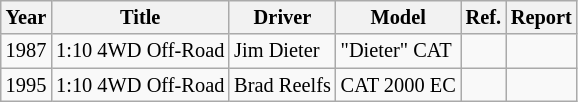<table class="wikitable" style="font-size: 85%;">
<tr>
<th>Year</th>
<th>Title</th>
<th>Driver</th>
<th>Model</th>
<th>Ref.</th>
<th>Report</th>
</tr>
<tr>
<td>1987</td>
<td>1:10 4WD Off-Road</td>
<td> Jim Dieter</td>
<td>"Dieter" CAT</td>
<td></td>
<td></td>
</tr>
<tr>
<td>1995</td>
<td>1:10 4WD Off-Road</td>
<td> Brad Reelfs</td>
<td>CAT 2000 EC</td>
<td></td>
<td></td>
</tr>
</table>
